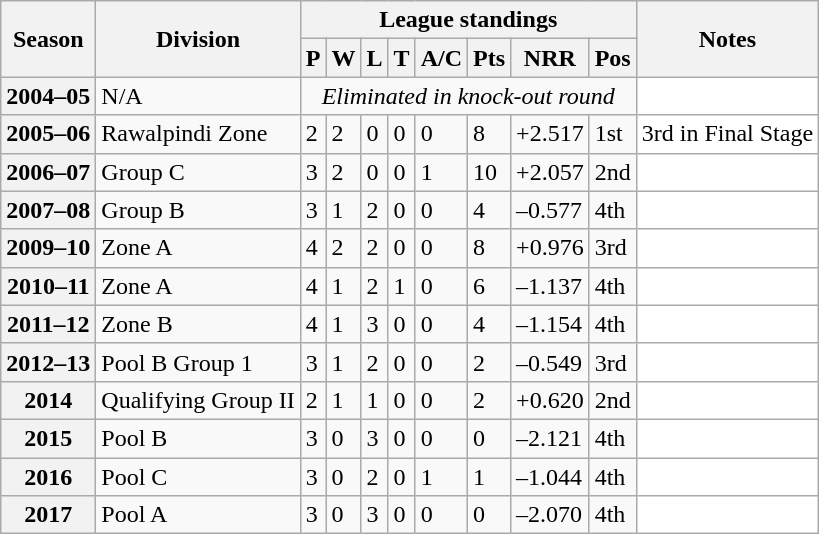<table class="wikitable sortable">
<tr>
<th scope="col" rowspan="2">Season</th>
<th scope="col" rowspan="2">Division</th>
<th scope="col" colspan="8">League standings</th>
<th scope="col" rowspan="2">Notes</th>
</tr>
<tr>
<th scope="col">P</th>
<th scope="col">W</th>
<th scope="col">L</th>
<th scope="col">T</th>
<th scope="col">A/C</th>
<th scope="col">Pts</th>
<th scope="col">NRR</th>
<th scope="col">Pos</th>
</tr>
<tr>
<th scope="row">2004–05</th>
<td>N/A</td>
<td colspan="8" style="text-align:center"><em>Eliminated in knock-out round</em></td>
<td style="background: white;"></td>
</tr>
<tr>
<th scope="row">2005–06</th>
<td>Rawalpindi Zone</td>
<td>2</td>
<td>2</td>
<td>0</td>
<td>0</td>
<td>0</td>
<td>8</td>
<td>+2.517</td>
<td>1st</td>
<td style="background: white;">3rd in Final Stage</td>
</tr>
<tr>
<th scope="row">2006–07</th>
<td>Group C</td>
<td>3</td>
<td>2</td>
<td>0</td>
<td>0</td>
<td>1</td>
<td>10</td>
<td>+2.057</td>
<td>2nd</td>
<td style="background: white;"></td>
</tr>
<tr>
<th scope="row">2007–08</th>
<td>Group B</td>
<td>3</td>
<td>1</td>
<td>2</td>
<td>0</td>
<td>0</td>
<td>4</td>
<td>–0.577</td>
<td>4th</td>
<td style="background: white;"></td>
</tr>
<tr>
<th scope="row">2009–10</th>
<td>Zone A</td>
<td>4</td>
<td>2</td>
<td>2</td>
<td>0</td>
<td>0</td>
<td>8</td>
<td>+0.976</td>
<td>3rd</td>
<td style="background: white;"></td>
</tr>
<tr>
<th scope="row">2010–11</th>
<td>Zone A</td>
<td>4</td>
<td>1</td>
<td>2</td>
<td>1</td>
<td>0</td>
<td>6</td>
<td>–1.137</td>
<td>4th</td>
<td style="background: white;"></td>
</tr>
<tr>
<th scope="row">2011–12</th>
<td>Zone B</td>
<td>4</td>
<td>1</td>
<td>3</td>
<td>0</td>
<td>0</td>
<td>4</td>
<td>–1.154</td>
<td>4th</td>
<td style="background: white;"></td>
</tr>
<tr>
<th scope="row">2012–13</th>
<td>Pool B Group 1</td>
<td>3</td>
<td>1</td>
<td>2</td>
<td>0</td>
<td>0</td>
<td>2</td>
<td>–0.549</td>
<td>3rd</td>
<td style="background: white;"></td>
</tr>
<tr>
<th scope="row">2014</th>
<td>Qualifying Group II</td>
<td>2</td>
<td>1</td>
<td>1</td>
<td>0</td>
<td>0</td>
<td>2</td>
<td>+0.620</td>
<td>2nd</td>
<td style="background: white;"></td>
</tr>
<tr>
<th scope="row">2015</th>
<td>Pool B</td>
<td>3</td>
<td>0</td>
<td>3</td>
<td>0</td>
<td>0</td>
<td>0</td>
<td>–2.121</td>
<td>4th</td>
<td style="background: white;"></td>
</tr>
<tr>
<th scope="row">2016</th>
<td>Pool C</td>
<td>3</td>
<td>0</td>
<td>2</td>
<td>0</td>
<td>1</td>
<td>1</td>
<td>–1.044</td>
<td>4th</td>
<td style="background: white;"></td>
</tr>
<tr>
<th scope="row">2017</th>
<td>Pool A</td>
<td>3</td>
<td>0</td>
<td>3</td>
<td>0</td>
<td>0</td>
<td>0</td>
<td>–2.070</td>
<td>4th</td>
<td style="background: white;"></td>
</tr>
</table>
